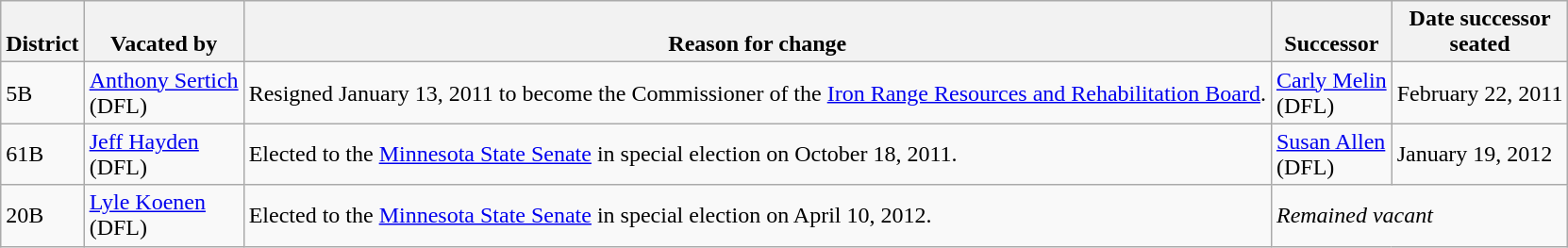<table class="wikitable sortable">
<tr style="vertical-align:bottom;">
<th>District</th>
<th>Vacated by</th>
<th>Reason for change</th>
<th>Successor</th>
<th>Date successor<br>seated</th>
</tr>
<tr>
<td>5B</td>
<td nowrap ><a href='#'>Anthony Sertich</a><br>(DFL)</td>
<td>Resigned January 13, 2011 to become the Commissioner of the <a href='#'>Iron Range Resources and Rehabilitation Board</a>.</td>
<td nowrap ><a href='#'>Carly Melin</a><br>(DFL)</td>
<td>February 22, 2011</td>
</tr>
<tr>
<td>61B</td>
<td nowrap ><a href='#'>Jeff Hayden</a><br>(DFL)</td>
<td>Elected to the <a href='#'>Minnesota State Senate</a> in special election on October 18, 2011.</td>
<td nowrap ><a href='#'>Susan Allen</a><br>(DFL)</td>
<td>January 19, 2012</td>
</tr>
<tr>
<td>20B</td>
<td nowrap ><a href='#'>Lyle Koenen</a><br>(DFL)</td>
<td>Elected to the <a href='#'>Minnesota State Senate</a> in special election on April 10, 2012.</td>
<td colspan="2"><em>Remained vacant</em></td>
</tr>
</table>
